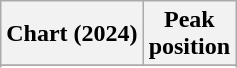<table class="wikitable sortable plainrowheaders" style="text-align:center">
<tr>
<th scope="col">Chart (2024)</th>
<th scope="col">Peak<br>position</th>
</tr>
<tr>
</tr>
<tr>
</tr>
</table>
